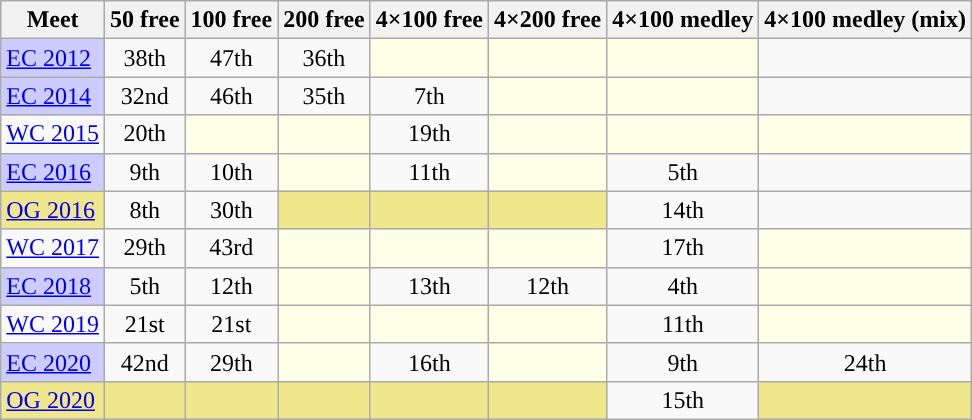<table class="sortable wikitable">
<tr>
<th>Meet</th>
<th class="unsortable">50 free</th>
<th class="unsortable">100 free</th>
<th class="unsortable">200 free</th>
<th class="unsortable">4×100 free</th>
<th class="unsortable">4×200 free</th>
<th class="unsortable">4×100 medley</th>
<th class="unsortable">4×100 medley (mix)</th>
</tr>
<tr>
<td style="background:#ccccff"><a href='#'>EC 2012</a></td>
<td align="center">38th</td>
<td align="center">47th</td>
<td align="center">36th</td>
<td style="background:#fdffe7"></td>
<td style="background:#fdffe7"></td>
<td style="background:#fdffe7"></td>
<td></td>
</tr>
<tr>
<td style="background:#ccccff"><a href='#'>EC 2014</a></td>
<td align="center">32nd</td>
<td align="center">46th</td>
<td align="center">35th</td>
<td align="center">7th</td>
<td style="background:#fdffe7"></td>
<td style="background:#fdffe7"></td>
<td></td>
</tr>
<tr>
<td><a href='#'>WC 2015</a></td>
<td align="center">20th</td>
<td style="background:#fdffe7"></td>
<td style="background:#fdffe7"></td>
<td align="center">19th</td>
<td style="background:#fdffe7"></td>
<td style="background:#fdffe7"></td>
<td style="background:#fdffe7"></td>
</tr>
<tr>
<td style="background:#ccccff"><a href='#'>EC 2016</a></td>
<td align="center">9th</td>
<td align="center">10th</td>
<td style="background:#fdffe7"></td>
<td align="center">11th</td>
<td style="background:#fdffe7"></td>
<td align="center">5th</td>
<td></td>
</tr>
<tr>
<td style="background:#f0e68c"><a href='#'>OG 2016</a></td>
<td align="center">8th</td>
<td align="center">30th</td>
<td style="background:#f0e68c"></td>
<td style="background:#f0e68c"></td>
<td style="background:#f0e68c"></td>
<td align="center">14th</td>
<td></td>
</tr>
<tr>
<td><a href='#'>WC 2017</a></td>
<td align="center">29th</td>
<td align="center">43rd</td>
<td style="background:#fdffe7"></td>
<td style="background:#fdffe7"></td>
<td style="background:#fdffe7"></td>
<td align="center">17th</td>
<td style="background:#fdffe7"></td>
</tr>
<tr>
<td style="background:#ccccff"><a href='#'>EC 2018</a></td>
<td align="center">5th</td>
<td align="center">12th</td>
<td style="background:#fdffe7"></td>
<td align="center">13th</td>
<td align="center">12th</td>
<td align="center">4th</td>
<td style="background:#fdffe7"></td>
</tr>
<tr>
<td><a href='#'>WC 2019</a></td>
<td align="center">21st</td>
<td align="center">21st</td>
<td style="background:#fdffe7"></td>
<td style="background:#fdffe7"></td>
<td style="background:#fdffe7"></td>
<td align="center">11th</td>
<td style="background:#fdffe7"></td>
</tr>
<tr>
<td style="background:#ccccff"><a href='#'>EC 2020</a></td>
<td align="center">42nd</td>
<td align="center">29th</td>
<td style="background:#fdffe7"></td>
<td align="center">16th</td>
<td style="background:#fdffe7"></td>
<td align="center">9th</td>
<td align="center">24th</td>
</tr>
<tr>
<td style="background:#f0e68c"><a href='#'>OG 2020</a></td>
<td style="background:#f0e68c"></td>
<td style="background:#f0e68c"></td>
<td style="background:#f0e68c"></td>
<td style="background:#f0e68c"></td>
<td style="background:#f0e68c"></td>
<td align="center">15th</td>
<td style="background:#f0e68c"></td>
</tr>
</table>
